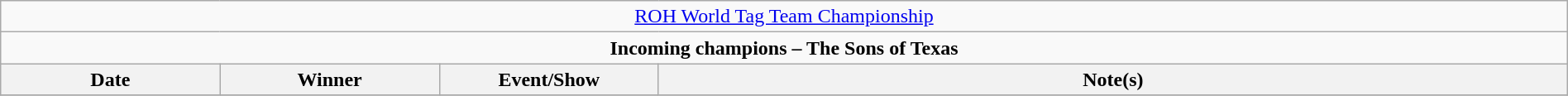<table class="wikitable" style="text-align:center; width:100%;">
<tr>
<td colspan="4" style="text-align: center;"><a href='#'>ROH World Tag Team Championship</a></td>
</tr>
<tr>
<td colspan="4" style="text-align: center;"><strong>Incoming champions – The Sons of Texas </strong></td>
</tr>
<tr>
<th width="14%">Date</th>
<th width="14%">Winner</th>
<th width="14%">Event/Show</th>
<th width="58%">Note(s)</th>
</tr>
<tr>
</tr>
</table>
